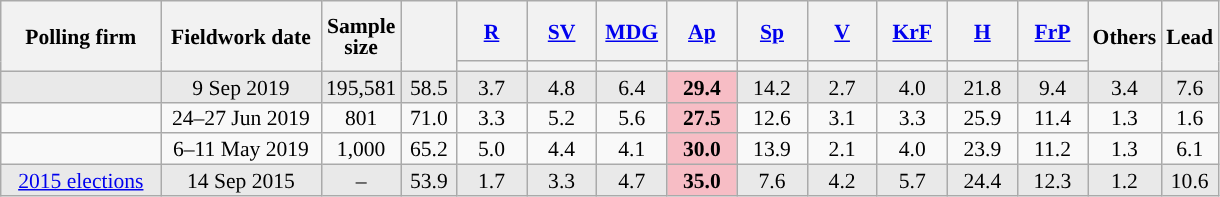<table class="wikitable sortable" style="text-align:center;font-size:90%;line-height:14px;">
<tr style="height:40px;">
<th style="width:100px;" rowspan="2">Polling firm</th>
<th style="width:100px;" rowspan="2">Fieldwork date</th>
<th style="width:35px;" rowspan="2">Sample<br>size</th>
<th style="width:30px;" rowspan="2"></th>
<th class="unsortable" style="width:40px;"><a href='#'>R</a></th>
<th class="unsortable" style="width:40px;"><a href='#'>SV</a></th>
<th class="unsortable" style="width:40px;"><a href='#'>MDG</a></th>
<th class="unsortable" style="width:40px;"><a href='#'>Ap</a></th>
<th class="unsortable" style="width:40px;"><a href='#'>Sp</a></th>
<th class="unsortable" style="width:40px;"><a href='#'>V</a></th>
<th class="unsortable" style="width:40px;"><a href='#'>KrF</a></th>
<th class="unsortable" style="width:40px;"><a href='#'>H</a></th>
<th class="unsortable" style="width:40px;"><a href='#'>FrP</a></th>
<th class="unsortable" style="width:30px;" rowspan="2">Others</th>
<th style="width:30px;" rowspan="2">Lead</th>
</tr>
<tr>
<th style="background:"></th>
<th style="background:"></th>
<th style="background:"></th>
<th style="background:"></th>
<th style="background:"></th>
<th style="background:"></th>
<th style="background:"></th>
<th style="background:"></th>
<th style="background:"></th>
</tr>
<tr style="background:#E9E9E9;">
<td></td>
<td data-sort-value="2019-09-09">9 Sep 2019</td>
<td>195,581</td>
<td>58.5</td>
<td>3.7</td>
<td>4.8</td>
<td>6.4</td>
<td style="background:#F7BDC5;"><strong>29.4</strong></td>
<td>14.2</td>
<td>2.7</td>
<td>4.0</td>
<td>21.8</td>
<td>9.4</td>
<td>3.4</td>
<td style="background:">7.6</td>
</tr>
<tr>
<td></td>
<td data-sort-value="2019-06-27">24–27 Jun 2019</td>
<td>801</td>
<td>71.0</td>
<td>3.3</td>
<td>5.2</td>
<td>5.6</td>
<td style="background:#F7BDC5;"><strong>27.5</strong></td>
<td>12.6</td>
<td>3.1</td>
<td>3.3</td>
<td>25.9</td>
<td>11.4</td>
<td>1.3</td>
<td style="background:">1.6</td>
</tr>
<tr>
<td></td>
<td data-sort-value="2019-05-11">6–11 May 2019</td>
<td>1,000</td>
<td>65.2</td>
<td>5.0</td>
<td>4.4</td>
<td>4.1</td>
<td style="background:#F7BDC5;"><strong>30.0</strong></td>
<td>13.9</td>
<td>2.1</td>
<td>4.0</td>
<td>23.9</td>
<td>11.2</td>
<td>1.3</td>
<td style="background:">6.1</td>
</tr>
<tr style="background:#E9E9E9;">
<td><a href='#'>2015 elections</a></td>
<td data-sort-value="2015-09-14">14 Sep 2015</td>
<td>–</td>
<td>53.9</td>
<td>1.7</td>
<td>3.3</td>
<td>4.7</td>
<td style="background:#F7BDC5;"><strong>35.0</strong></td>
<td>7.6</td>
<td>4.2</td>
<td>5.7</td>
<td>24.4</td>
<td>12.3</td>
<td>1.2</td>
<td style="background:">10.6</td>
</tr>
</table>
